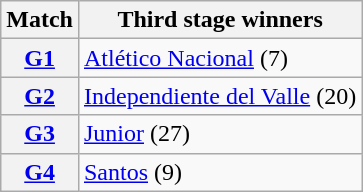<table class="wikitable">
<tr>
<th>Match</th>
<th>Third stage winners</th>
</tr>
<tr>
<th><a href='#'>G1</a></th>
<td> <a href='#'>Atlético Nacional</a> (7)</td>
</tr>
<tr>
<th><a href='#'>G2</a></th>
<td> <a href='#'>Independiente del Valle</a> (20)</td>
</tr>
<tr>
<th><a href='#'>G3</a></th>
<td> <a href='#'>Junior</a> (27)</td>
</tr>
<tr>
<th><a href='#'>G4</a></th>
<td> <a href='#'>Santos</a> (9)</td>
</tr>
</table>
